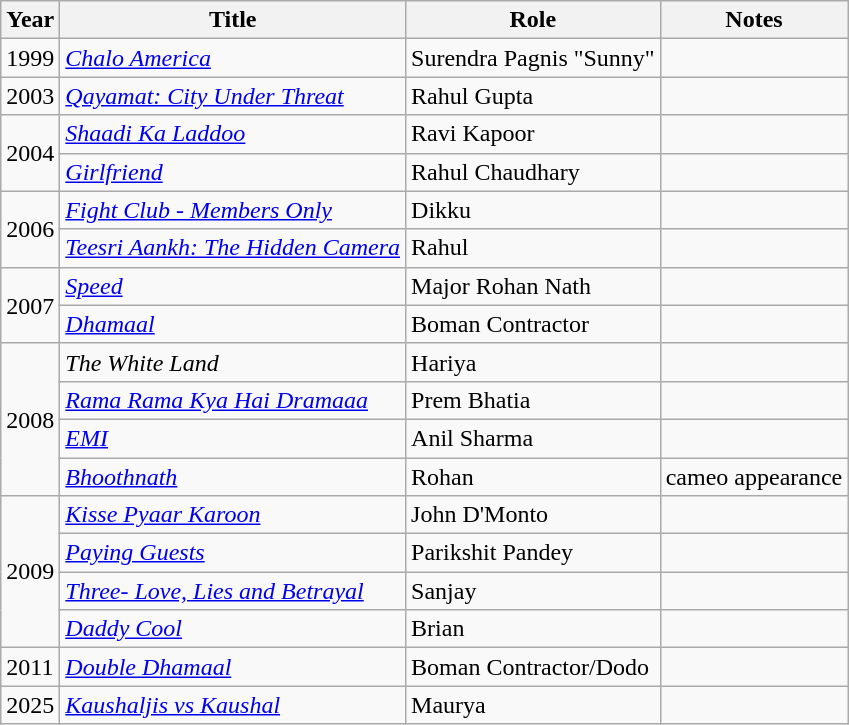<table class="wikitable sortable">
<tr>
<th scope="col">Year</th>
<th scope="col">Title</th>
<th scope="col">Role</th>
<th class="unsortable" scope="col">Notes</th>
</tr>
<tr>
<td>1999</td>
<td><em><a href='#'>Chalo America</a></em></td>
<td>Surendra Pagnis "Sunny"</td>
<td></td>
</tr>
<tr>
<td>2003</td>
<td><em><a href='#'>Qayamat: City Under Threat</a></em></td>
<td>Rahul Gupta</td>
<td></td>
</tr>
<tr>
<td rowspan="2">2004</td>
<td><em><a href='#'>Shaadi Ka Laddoo</a></em></td>
<td>Ravi Kapoor</td>
<td></td>
</tr>
<tr>
<td><em><a href='#'>Girlfriend</a></em></td>
<td>Rahul Chaudhary</td>
<td></td>
</tr>
<tr>
<td rowspan="2">2006</td>
<td><em><a href='#'>Fight Club - Members Only</a></em></td>
<td>Dikku</td>
<td></td>
</tr>
<tr>
<td><em><a href='#'>Teesri Aankh: The Hidden Camera</a></em></td>
<td>Rahul</td>
<td></td>
</tr>
<tr>
<td rowspan="2">2007</td>
<td><em><a href='#'>Speed</a></em></td>
<td>Major Rohan Nath</td>
<td></td>
</tr>
<tr>
<td><em><a href='#'>Dhamaal</a></em></td>
<td>Boman Contractor</td>
<td></td>
</tr>
<tr>
<td rowspan="4">2008</td>
<td><em>The White Land</em></td>
<td>Hariya</td>
<td></td>
</tr>
<tr>
<td><em><a href='#'>Rama Rama Kya Hai Dramaaa</a></em></td>
<td>Prem Bhatia</td>
<td></td>
</tr>
<tr>
<td><em><a href='#'>EMI</a></em></td>
<td>Anil Sharma</td>
<td></td>
</tr>
<tr>
<td><em><a href='#'>Bhoothnath</a></em></td>
<td>Rohan</td>
<td>cameo appearance</td>
</tr>
<tr>
<td rowspan="4">2009</td>
<td><em><a href='#'>Kisse Pyaar Karoon</a></em></td>
<td>John D'Monto</td>
<td></td>
</tr>
<tr>
<td><em><a href='#'>Paying Guests</a></em></td>
<td>Parikshit Pandey</td>
<td></td>
</tr>
<tr>
<td><em><a href='#'>Three- Love, Lies and Betrayal</a></em></td>
<td>Sanjay</td>
<td></td>
</tr>
<tr>
<td><em><a href='#'>Daddy Cool</a></em></td>
<td>Brian</td>
<td></td>
</tr>
<tr>
<td>2011</td>
<td><em><a href='#'>Double Dhamaal</a></em></td>
<td>Boman Contractor/Dodo</td>
<td></td>
</tr>
<tr>
<td>2025</td>
<td><em><a href='#'>Kaushaljis vs Kaushal</a></em></td>
<td>Maurya</td>
<td><br>


</td>
</tr>
</table>
